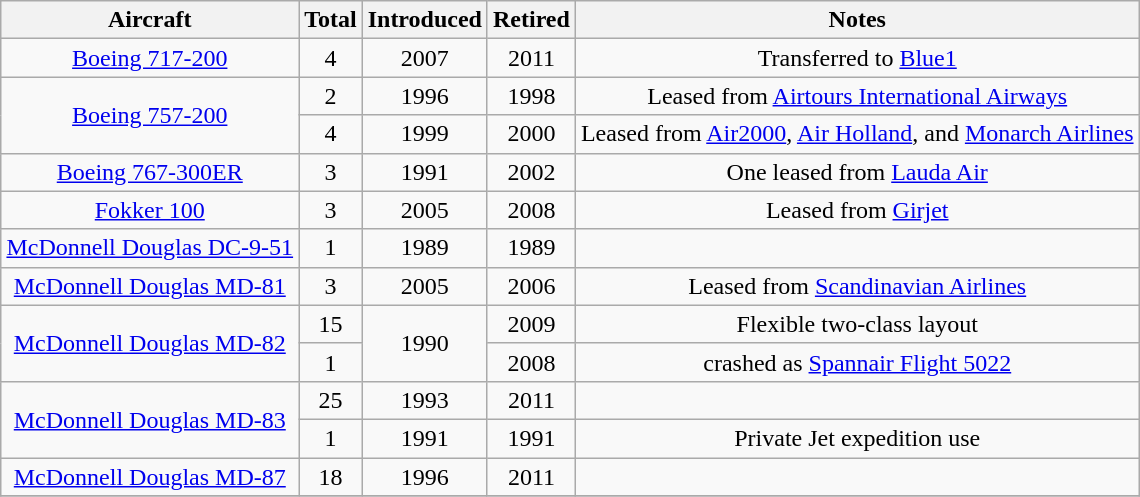<table class="wikitable" style="margin:0.5em auto; text-align:center">
<tr>
<th>Aircraft</th>
<th>Total</th>
<th>Introduced</th>
<th>Retired</th>
<th>Notes</th>
</tr>
<tr>
<td><a href='#'>Boeing 717-200</a></td>
<td>4</td>
<td>2007</td>
<td>2011</td>
<td>Transferred to <a href='#'>Blue1</a></td>
</tr>
<tr>
<td rowspan=2><a href='#'>Boeing 757-200</a></td>
<td>2</td>
<td>1996</td>
<td>1998</td>
<td>Leased from <a href='#'>Airtours International Airways</a></td>
</tr>
<tr>
<td>4</td>
<td>1999</td>
<td>2000</td>
<td>Leased from <a href='#'>Air2000</a>, <a href='#'>Air Holland</a>, and <a href='#'>Monarch Airlines</a></td>
</tr>
<tr>
<td><a href='#'>Boeing 767-300ER</a></td>
<td>3</td>
<td>1991</td>
<td>2002</td>
<td>One leased from <a href='#'>Lauda Air</a></td>
</tr>
<tr>
<td><a href='#'>Fokker 100</a></td>
<td>3</td>
<td>2005</td>
<td>2008</td>
<td>Leased from <a href='#'>Girjet</a></td>
</tr>
<tr>
<td><a href='#'>McDonnell Douglas DC-9-51</a></td>
<td>1</td>
<td>1989</td>
<td>1989</td>
<td></td>
</tr>
<tr>
<td><a href='#'>McDonnell Douglas MD-81</a></td>
<td>3</td>
<td>2005</td>
<td>2006</td>
<td>Leased from <a href='#'>Scandinavian Airlines</a></td>
</tr>
<tr>
<td rowspan="2"><a href='#'>McDonnell Douglas MD-82</a></td>
<td>15</td>
<td rowspan="2">1990</td>
<td>2009</td>
<td>Flexible two-class layout</td>
</tr>
<tr>
<td>1</td>
<td>2008</td>
<td>crashed as <a href='#'>Spannair Flight 5022</a></td>
</tr>
<tr>
<td rowspan="2"><a href='#'>McDonnell Douglas MD-83</a></td>
<td>25</td>
<td>1993</td>
<td>2011</td>
<td></td>
</tr>
<tr>
<td>1</td>
<td>1991</td>
<td>1991</td>
<td>Private Jet expedition use</td>
</tr>
<tr>
<td><a href='#'>McDonnell Douglas MD-87</a></td>
<td>18</td>
<td>1996</td>
<td>2011</td>
<td></td>
</tr>
<tr>
</tr>
</table>
